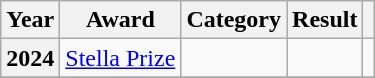<table class="wikitable sortable">
<tr>
<th>Year</th>
<th>Award</th>
<th>Category</th>
<th>Result</th>
<th></th>
</tr>
<tr>
<th rowspan="1">2024</th>
<td><a href='#'>Stella Prize</a></td>
<td></td>
<td></td>
<td></td>
</tr>
<tr>
</tr>
</table>
